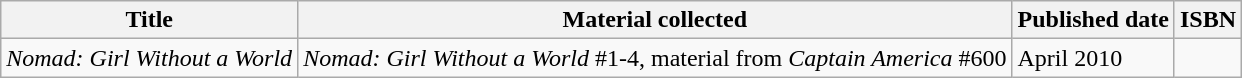<table class="wikitable">
<tr>
<th>Title</th>
<th>Material collected</th>
<th>Published date</th>
<th>ISBN</th>
</tr>
<tr>
<td><em>Nomad: Girl Without a World</em></td>
<td><em>Nomad: Girl Without a World</em> #1-4, material from <em>Captain America</em> #600</td>
<td>April 2010</td>
<td></td>
</tr>
</table>
